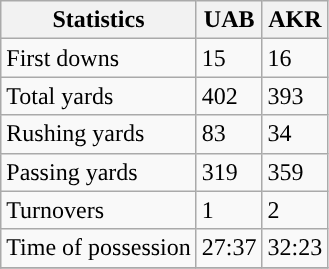<table class="wikitable">
<tr>
<th>Statistics</th>
<th>UAB</th>
<th>AKR</th>
</tr>
<tr>
<td>First downs</td>
<td>15</td>
<td>16</td>
</tr>
<tr>
<td>Total yards</td>
<td>402</td>
<td>393</td>
</tr>
<tr>
<td>Rushing yards</td>
<td>83</td>
<td>34</td>
</tr>
<tr>
<td>Passing yards</td>
<td>319</td>
<td>359</td>
</tr>
<tr>
<td>Turnovers</td>
<td>1</td>
<td>2</td>
</tr>
<tr>
<td>Time of possession</td>
<td>27:37</td>
<td>32:23</td>
</tr>
<tr>
</tr>
</table>
